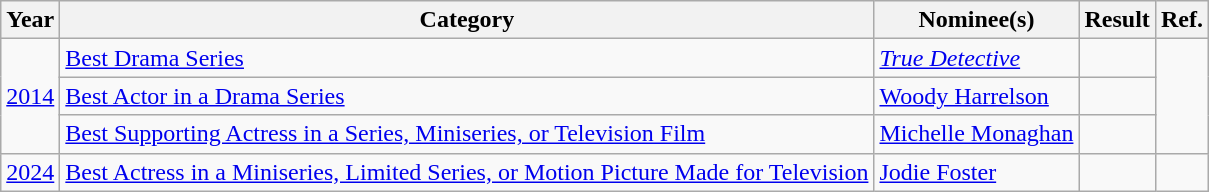<table class="wikitable plainrowheaders">
<tr>
<th>Year</th>
<th>Category</th>
<th>Nominee(s)</th>
<th>Result</th>
<th>Ref.</th>
</tr>
<tr>
<td rowspan="3"><a href='#'>2014</a></td>
<td><a href='#'>Best Drama Series</a></td>
<td><em><a href='#'>True Detective</a></em></td>
<td></td>
<td align="center" rowspan="3"></td>
</tr>
<tr>
<td><a href='#'>Best Actor in a Drama Series</a></td>
<td><a href='#'>Woody Harrelson</a></td>
<td></td>
</tr>
<tr>
<td><a href='#'>Best Supporting Actress in a Series, Miniseries, or Television Film</a></td>
<td><a href='#'>Michelle Monaghan</a></td>
<td></td>
</tr>
<tr>
<td><a href='#'>2024</a></td>
<td><a href='#'>Best Actress in a Miniseries, Limited Series, or Motion Picture Made for Television</a></td>
<td><a href='#'>Jodie Foster</a></td>
<td></td>
<td align="center"></td>
</tr>
</table>
